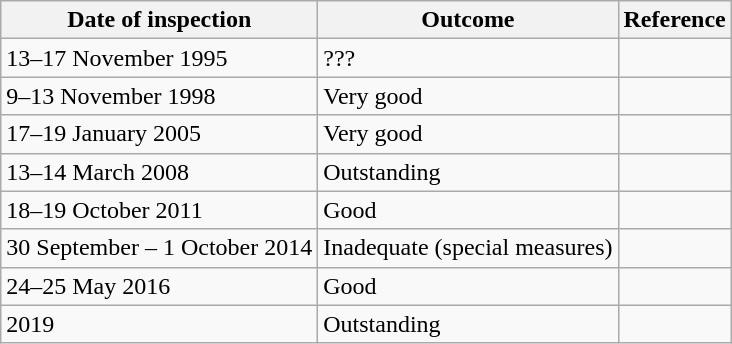<table class="wikitable">
<tr>
<th>Date of inspection</th>
<th>Outcome</th>
<th>Reference</th>
</tr>
<tr>
<td>13–17 November 1995</td>
<td>???</td>
<td> </td>
</tr>
<tr>
<td>9–13 November 1998</td>
<td>Very good</td>
<td></td>
</tr>
<tr>
<td>17–19 January 2005</td>
<td>Very good</td>
<td></td>
</tr>
<tr>
<td>13–14 March 2008</td>
<td>Outstanding</td>
<td></td>
</tr>
<tr>
<td>18–19 October 2011</td>
<td>Good</td>
<td></td>
</tr>
<tr>
<td>30 September – 1 October 2014</td>
<td>Inadequate (special measures)</td>
<td></td>
</tr>
<tr>
<td>24–25 May 2016</td>
<td>Good</td>
<td></td>
</tr>
<tr>
<td>2019</td>
<td>Outstanding</td>
<td></td>
</tr>
</table>
